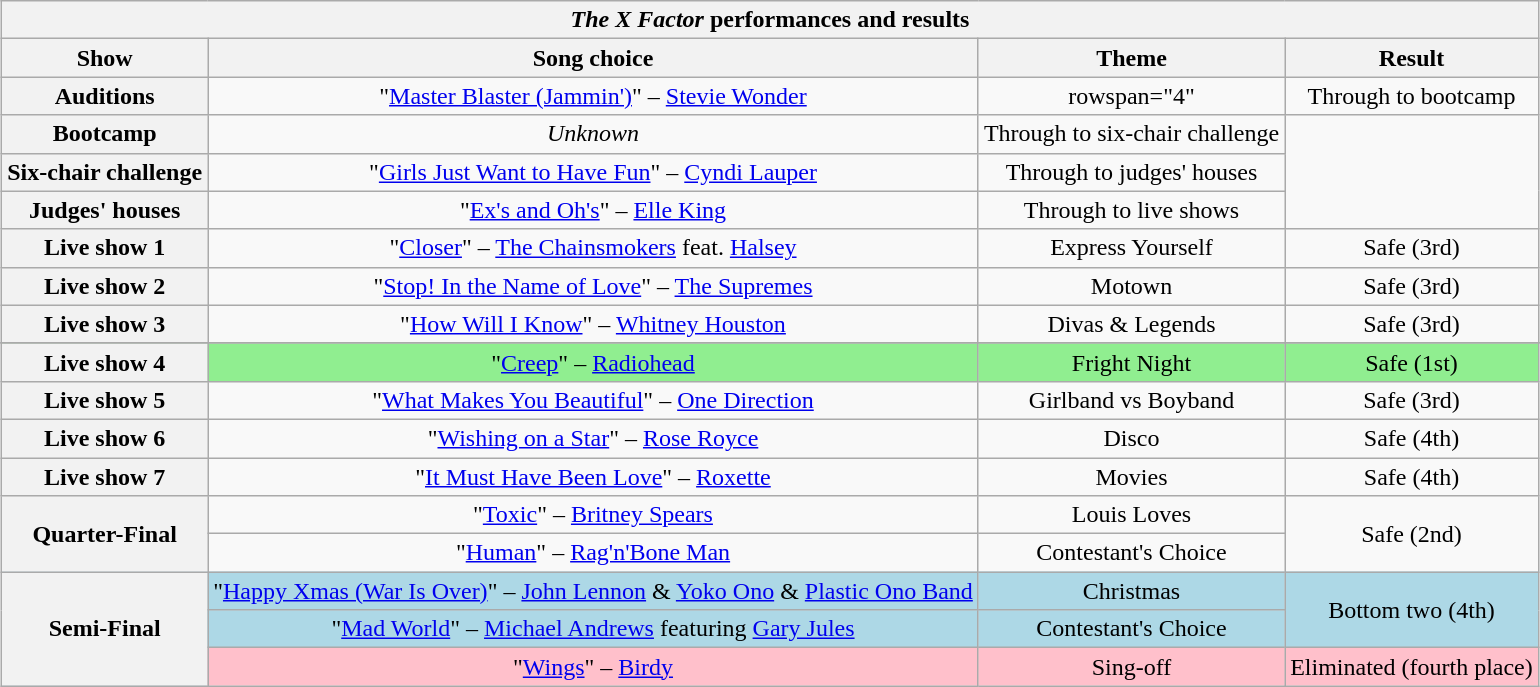<table class="wikitable collapsible collapsed" style="margin:1em auto 1em auto; text-align:center;">
<tr>
<th colspan="4"><em>The X Factor</em> performances and results</th>
</tr>
<tr>
<th style="text-align:centre;">Show</th>
<th style="text-align:centre;">Song choice</th>
<th style="text-align:centre;">Theme</th>
<th style="text-align:centre;">Result</th>
</tr>
<tr>
<th>Auditions</th>
<td>"<a href='#'>Master Blaster (Jammin')</a>" – <a href='#'>Stevie Wonder</a></td>
<td>rowspan="4" </td>
<td>Through to bootcamp</td>
</tr>
<tr>
<th>Bootcamp</th>
<td><em>Unknown</em></td>
<td>Through to six-chair challenge</td>
</tr>
<tr>
<th>Six-chair challenge</th>
<td>"<a href='#'>Girls Just Want to Have Fun</a>" – <a href='#'>Cyndi Lauper</a></td>
<td>Through to judges' houses</td>
</tr>
<tr>
<th>Judges' houses</th>
<td>"<a href='#'>Ex's and Oh's</a>" – <a href='#'>Elle King</a></td>
<td>Through to live shows</td>
</tr>
<tr>
<th>Live show 1</th>
<td>"<a href='#'>Closer</a>" – <a href='#'>The Chainsmokers</a> feat. <a href='#'>Halsey</a></td>
<td>Express Yourself</td>
<td>Safe (3rd)</td>
</tr>
<tr>
<th>Live show 2</th>
<td>"<a href='#'>Stop! In the Name of Love</a>" – <a href='#'>The Supremes</a></td>
<td>Motown</td>
<td>Safe (3rd)</td>
</tr>
<tr>
<th>Live show 3</th>
<td>"<a href='#'>How Will I Know</a>" – <a href='#'>Whitney Houston</a></td>
<td>Divas & Legends</td>
<td>Safe (3rd)</td>
</tr>
<tr>
</tr>
<tr style="background:lightgreen;">
<th>Live show 4</th>
<td>"<a href='#'>Creep</a>" – <a href='#'>Radiohead</a></td>
<td>Fright Night</td>
<td>Safe (1st)</td>
</tr>
<tr>
<th>Live show 5</th>
<td>"<a href='#'>What Makes You Beautiful</a>" – <a href='#'>One Direction</a></td>
<td>Girlband vs Boyband</td>
<td>Safe (3rd)</td>
</tr>
<tr>
<th>Live show 6</th>
<td>"<a href='#'>Wishing on a Star</a>" – <a href='#'>Rose Royce</a></td>
<td>Disco</td>
<td>Safe (4th)</td>
</tr>
<tr>
<th>Live show 7</th>
<td>"<a href='#'>It Must Have Been Love</a>" – <a href='#'>Roxette</a></td>
<td>Movies</td>
<td>Safe (4th)</td>
</tr>
<tr>
<th rowspan="2">Quarter-Final</th>
<td>"<a href='#'>Toxic</a>" – <a href='#'>Britney Spears</a></td>
<td>Louis Loves</td>
<td rowspan="2">Safe (2nd)</td>
</tr>
<tr>
<td>"<a href='#'>Human</a>" – <a href='#'>Rag'n'Bone Man</a></td>
<td>Contestant's Choice</td>
</tr>
<tr style="background:lightblue;">
<th rowspan="3">Semi-Final</th>
<td>"<a href='#'>Happy Xmas (War Is Over)</a>" – <a href='#'>John Lennon</a> & <a href='#'>Yoko Ono</a> & <a href='#'>Plastic Ono Band</a></td>
<td>Christmas</td>
<td rowspan="2">Bottom two (4th)</td>
</tr>
<tr style="background:lightblue;">
<td>"<a href='#'>Mad World</a>" – <a href='#'>Michael Andrews</a> featuring <a href='#'>Gary Jules</a></td>
<td>Contestant's Choice</td>
</tr>
<tr style="background:pink;">
<td>"<a href='#'>Wings</a>" – <a href='#'>Birdy</a></td>
<td>Sing-off</td>
<td>Eliminated (fourth place)</td>
</tr>
</table>
